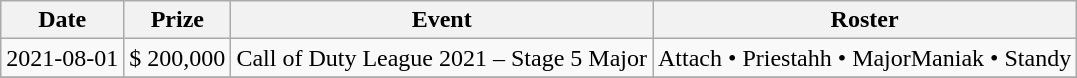<table class="wikitable sortable">
<tr>
<th>Date</th>
<th>Prize</th>
<th>Event</th>
<th>Roster</th>
</tr>
<tr>
<td>2021-08-01</td>
<td>$ 200,000</td>
<td>Call of Duty League 2021 – Stage 5 Major</td>
<td>Attach •  Priestahh •  MajorManiak •  Standy</td>
</tr>
<tr>
</tr>
</table>
